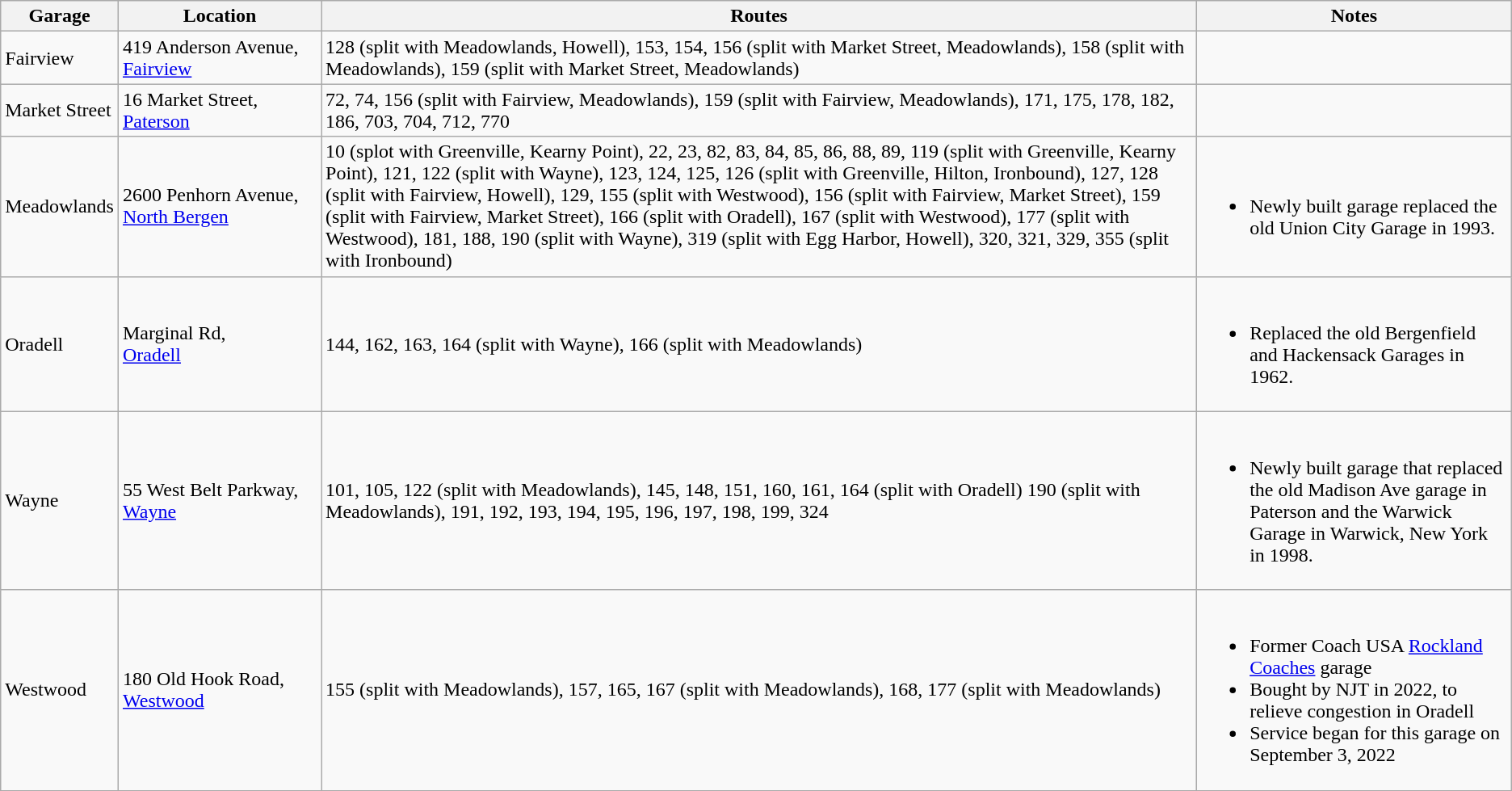<table class="wikitable">
<tr>
<th>Garage</th>
<th width="160px">Location</th>
<th>Routes</th>
<th>Notes</th>
</tr>
<tr>
<td>Fairview</td>
<td>419 Anderson Avenue,<br><a href='#'>Fairview</a></td>
<td>128 (split with Meadowlands, Howell), 153, 154, 156 (split with Market Street, Meadowlands), 158 (split with Meadowlands), 159 (split with Market Street, Meadowlands)</td>
<td></td>
</tr>
<tr>
<td>Market Street</td>
<td>16 Market Street,<br><a href='#'>Paterson</a></td>
<td>72, 74, 156 (split with Fairview, Meadowlands), 159 (split with Fairview, Meadowlands), 171, 175, 178, 182, 186, 703, 704, 712, 770</td>
<td></td>
</tr>
<tr>
<td>Meadowlands</td>
<td>2600 Penhorn Avenue,<br><a href='#'>North Bergen</a></td>
<td>10 (splot with Greenville, Kearny Point), 22, 23, 82, 83, 84, 85, 86, 88, 89, 119 (split with Greenville, Kearny Point), 121, 122 (split with Wayne), 123, 124, 125, 126 (split with Greenville, Hilton, Ironbound), 127, 128 (split with Fairview, Howell), 129, 155 (split with Westwood), 156 (split with Fairview, Market Street), 159 (split with Fairview, Market Street), 166 (split with Oradell), 167 (split with Westwood), 177 (split with Westwood), 181, 188, 190 (split with Wayne), 319 (split with Egg Harbor, Howell), 320, 321, 329, 355 (split with Ironbound)</td>
<td><br><ul><li>Newly built garage replaced the old Union City Garage in 1993.</li></ul></td>
</tr>
<tr>
<td>Oradell</td>
<td>Marginal Rd,<br><a href='#'>Oradell</a></td>
<td>144, 162, 163, 164 (split with Wayne), 166 (split with Meadowlands)</td>
<td><br><ul><li>Replaced the old Bergenfield and Hackensack Garages in 1962.</li></ul></td>
</tr>
<tr>
<td>Wayne</td>
<td>55 West Belt Parkway,<br><a href='#'>Wayne</a></td>
<td>101, 105, 122 (split with Meadowlands), 145, 148, 151, 160, 161, 164 (split with Oradell)  190 (split with Meadowlands), 191, 192, 193, 194, 195, 196, 197, 198, 199, 324</td>
<td><br><ul><li>Newly built garage that replaced the old Madison Ave garage in Paterson and the Warwick Garage in Warwick, New York in 1998.</li></ul></td>
</tr>
<tr>
<td>Westwood</td>
<td>180 Old Hook Road, <a href='#'>Westwood</a></td>
<td>155 (split with Meadowlands), 157, 165, 167 (split with Meadowlands), 168, 177 (split with Meadowlands)</td>
<td><br><ul><li>Former Coach USA <a href='#'>Rockland Coaches</a> garage</li><li>Bought by NJT in 2022, to relieve congestion in Oradell</li><li>Service began for this garage on September 3, 2022</li></ul></td>
</tr>
</table>
